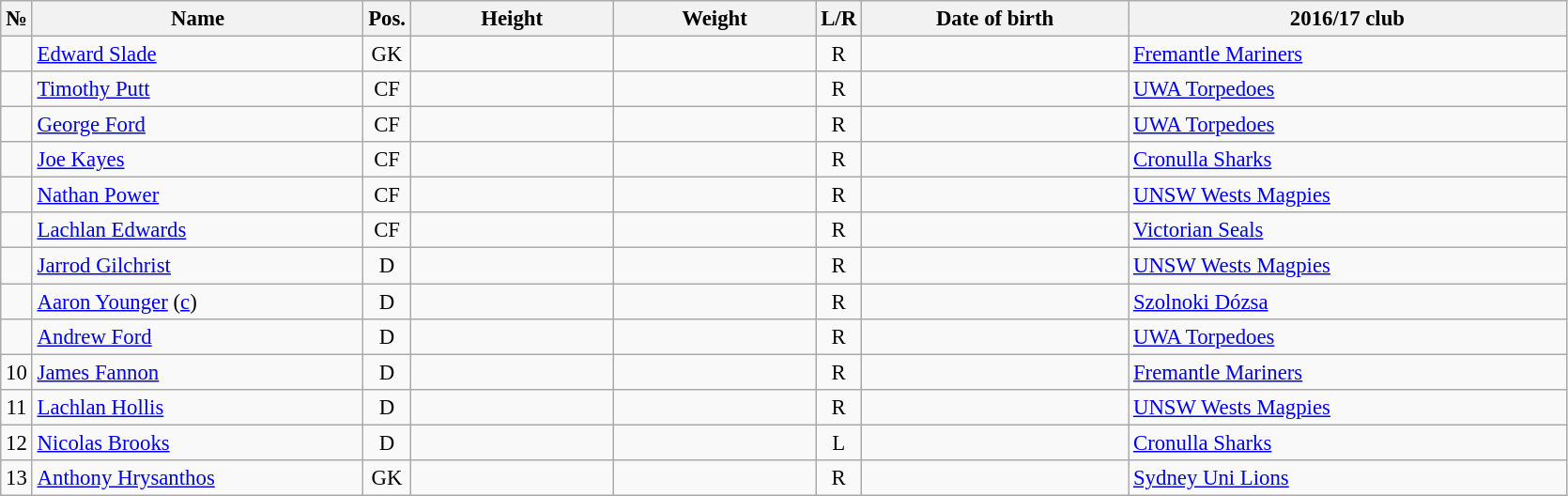<table class="wikitable sortable" style="font-size:95%; text-align:center;">
<tr>
<th>№</th>
<th style="width:15em">Name</th>
<th>Pos.</th>
<th style="width:9em">Height</th>
<th style="width:9em">Weight</th>
<th>L/R</th>
<th style="width:12em">Date of birth</th>
<th style="width:20em">2016/17 club</th>
</tr>
<tr>
<td></td>
<td style="text-align:left;"><a href='#'>Edward Slade</a></td>
<td>GK</td>
<td></td>
<td></td>
<td>R</td>
<td style="text-align:right;"></td>
<td style="text-align:left;"> <a href='#'>Fremantle Mariners</a></td>
</tr>
<tr>
<td></td>
<td style="text-align:left;"><a href='#'>Timothy Putt</a></td>
<td>CF</td>
<td></td>
<td></td>
<td>R</td>
<td style="text-align:right;"></td>
<td style="text-align:left;"> <a href='#'>UWA Torpedoes</a></td>
</tr>
<tr>
<td></td>
<td style="text-align:left;"><a href='#'>George Ford</a></td>
<td>CF</td>
<td></td>
<td></td>
<td>R</td>
<td style="text-align:right;"></td>
<td style="text-align:left;"> <a href='#'>UWA Torpedoes</a></td>
</tr>
<tr>
<td></td>
<td style="text-align:left;"><a href='#'>Joe Kayes</a></td>
<td>CF</td>
<td></td>
<td></td>
<td>R</td>
<td style="text-align:right;"></td>
<td style="text-align:left;"> <a href='#'>Cronulla Sharks</a></td>
</tr>
<tr>
<td></td>
<td style="text-align:left;"><a href='#'>Nathan Power</a></td>
<td>CF</td>
<td></td>
<td></td>
<td>R</td>
<td style="text-align:right;"></td>
<td style="text-align:left;"> <a href='#'>UNSW Wests Magpies</a></td>
</tr>
<tr>
<td></td>
<td style="text-align:left;"><a href='#'>Lachlan Edwards</a></td>
<td>CF</td>
<td></td>
<td></td>
<td>R</td>
<td style="text-align:right;"></td>
<td style="text-align:left;"> <a href='#'>Victorian Seals</a></td>
</tr>
<tr>
<td></td>
<td style="text-align:left;"><a href='#'>Jarrod Gilchrist</a></td>
<td>D</td>
<td></td>
<td></td>
<td>R</td>
<td style="text-align:right;"></td>
<td style="text-align:left;"> <a href='#'>UNSW Wests Magpies</a></td>
</tr>
<tr>
<td></td>
<td style="text-align:left;"><a href='#'>Aaron Younger</a> (<a href='#'>c</a>)</td>
<td>D</td>
<td></td>
<td></td>
<td>R</td>
<td style="text-align:right;"></td>
<td style="text-align:left;"> <a href='#'>Szolnoki Dózsa</a></td>
</tr>
<tr>
<td></td>
<td style="text-align:left;"><a href='#'>Andrew Ford</a></td>
<td>D</td>
<td></td>
<td></td>
<td>R</td>
<td style="text-align:right;"></td>
<td style="text-align:left;"> <a href='#'>UWA Torpedoes</a></td>
</tr>
<tr>
<td>10</td>
<td style="text-align:left;"><a href='#'>James Fannon</a></td>
<td>D</td>
<td></td>
<td></td>
<td>R</td>
<td style="text-align:right;"></td>
<td style="text-align:left;"> <a href='#'>Fremantle Mariners</a></td>
</tr>
<tr>
<td>11</td>
<td style="text-align:left;"><a href='#'>Lachlan Hollis</a></td>
<td>D</td>
<td></td>
<td></td>
<td>R</td>
<td style="text-align:right;"></td>
<td style="text-align:left;"> <a href='#'>UNSW Wests Magpies</a></td>
</tr>
<tr>
<td>12</td>
<td style="text-align:left;"><a href='#'>Nicolas Brooks</a></td>
<td>D</td>
<td></td>
<td></td>
<td>L</td>
<td style="text-align:right;"></td>
<td style="text-align:left;"> <a href='#'>Cronulla Sharks</a></td>
</tr>
<tr>
<td>13</td>
<td style="text-align:left;"><a href='#'>Anthony Hrysanthos</a></td>
<td>GK</td>
<td></td>
<td></td>
<td>R</td>
<td style="text-align:right;"></td>
<td style="text-align:left;"> <a href='#'>Sydney Uni Lions</a></td>
</tr>
</table>
